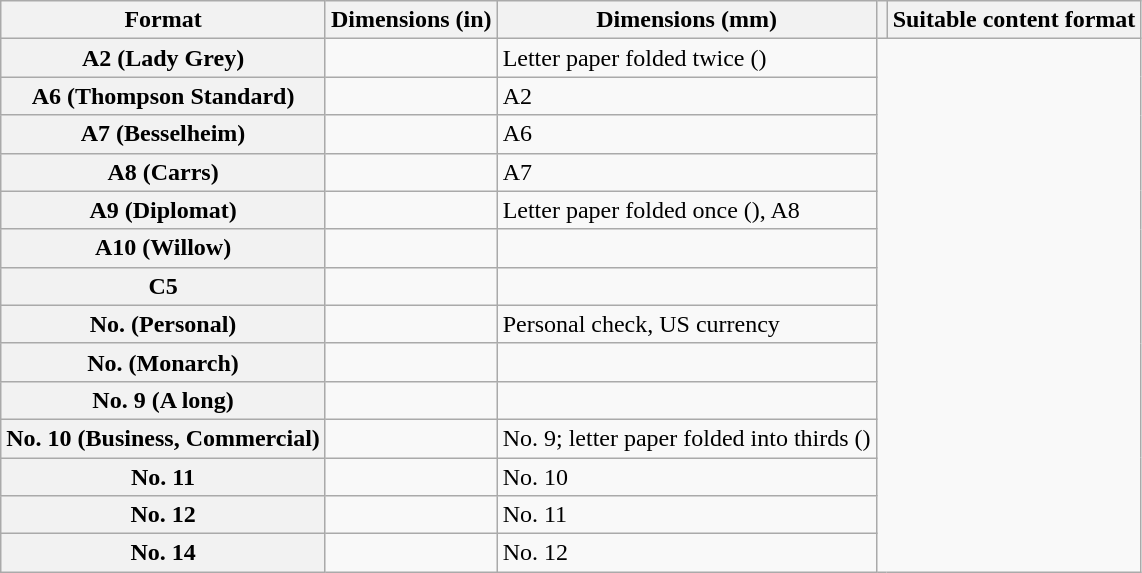<table class="wikitable sortable">
<tr>
<th>Format</th>
<th>Dimensions (in)</th>
<th>Dimensions (mm)</th>
<th></th>
<th>Suitable content format</th>
</tr>
<tr>
<th>A2 (Lady Grey)</th>
<td></td>
<td>Letter paper folded twice ()</td>
</tr>
<tr>
<th>A6 (Thompson Standard)</th>
<td></td>
<td>A2</td>
</tr>
<tr>
<th>A7 (Besselheim)</th>
<td></td>
<td>A6</td>
</tr>
<tr>
<th>A8 (Carrs)</th>
<td></td>
<td>A7</td>
</tr>
<tr>
<th>A9 (Diplomat)</th>
<td></td>
<td>Letter paper folded once (), A8</td>
</tr>
<tr>
<th>A10 (Willow)</th>
<td></td>
<td></td>
</tr>
<tr>
<th>C5</th>
<td></td>
<td></td>
</tr>
<tr>
<th>No.  (Personal)</th>
<td></td>
<td>Personal check, US currency</td>
</tr>
<tr>
<th>No.  (Monarch)</th>
<td></td>
<td></td>
</tr>
<tr>
<th>No. 9 (A long)</th>
<td></td>
<td></td>
</tr>
<tr>
<th>No. 10 (Business, Commercial)</th>
<td></td>
<td>No. 9; letter paper folded into thirds ()</td>
</tr>
<tr>
<th>No. 11</th>
<td></td>
<td>No. 10</td>
</tr>
<tr>
<th>No. 12</th>
<td></td>
<td>No. 11</td>
</tr>
<tr>
<th>No. 14</th>
<td></td>
<td>No. 12</td>
</tr>
</table>
